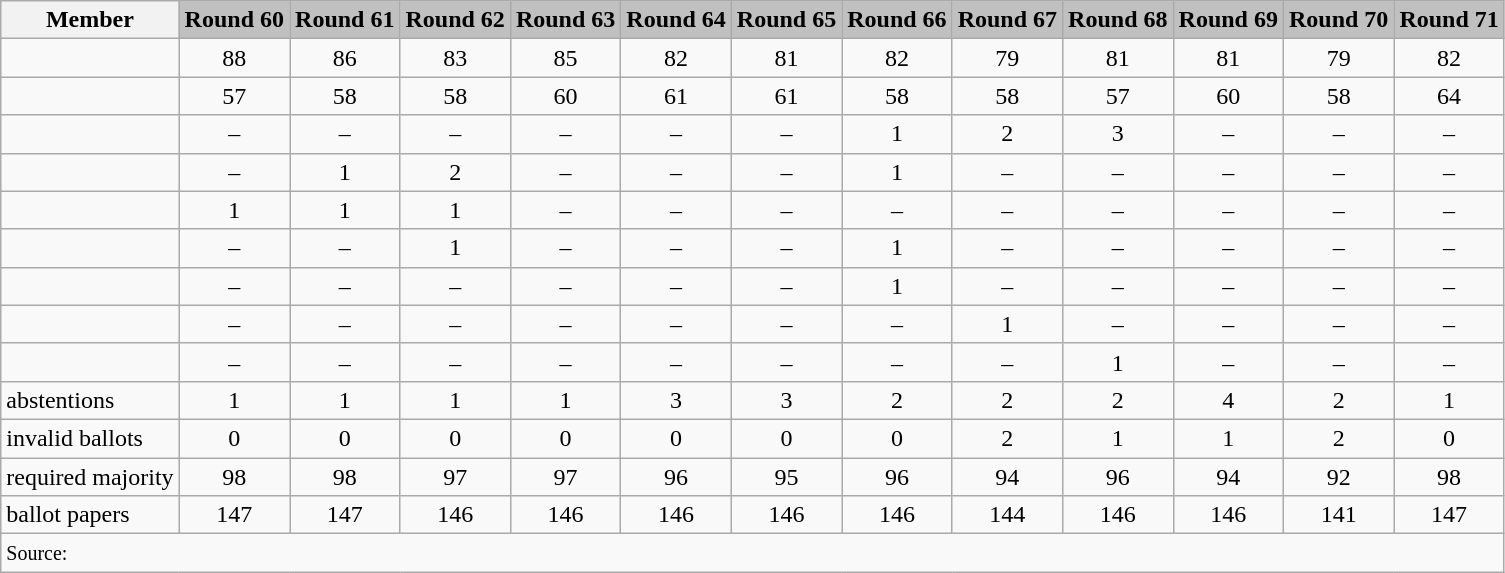<table class="wikitable collapsible collapsed">
<tr>
<th>Member</th>
<td style="background:silver;"><strong>Round 60</strong></td>
<td style="background:silver;"><strong>Round 61</strong></td>
<td style="background:silver;"><strong>Round 62</strong></td>
<td style="background:silver;"><strong>Round 63</strong></td>
<td style="background:silver;"><strong>Round 64</strong></td>
<td style="background:silver;"><strong>Round 65</strong></td>
<td style="background:silver;"><strong>Round 66</strong></td>
<td style="background:silver;"><strong>Round 67</strong></td>
<td style="background:silver;"><strong>Round 68</strong></td>
<td style="background:silver;"><strong>Round 69</strong></td>
<td style="background:silver;"><strong>Round 70</strong></td>
<td style="background:silver;"><strong>Round 71</strong></td>
</tr>
<tr>
<td></td>
<td style="text-align:center;">88</td>
<td style="text-align:center;">86</td>
<td style="text-align:center;">83</td>
<td style="text-align:center;">85</td>
<td style="text-align:center;">82</td>
<td style="text-align:center;">81</td>
<td style="text-align:center;">82</td>
<td style="text-align:center;">79</td>
<td style="text-align:center;">81</td>
<td style="text-align:center;">81</td>
<td style="text-align:center;">79</td>
<td style="text-align:center;">82</td>
</tr>
<tr>
<td></td>
<td style="text-align:center;">57</td>
<td style="text-align:center;">58</td>
<td style="text-align:center;">58</td>
<td style="text-align:center;">60</td>
<td style="text-align:center;">61</td>
<td style="text-align:center;">61</td>
<td style="text-align:center;">58</td>
<td style="text-align:center;">58</td>
<td style="text-align:center;">57</td>
<td style="text-align:center;">60</td>
<td style="text-align:center;">58</td>
<td style="text-align:center;">64</td>
</tr>
<tr>
<td></td>
<td style="text-align:center;">–</td>
<td style="text-align:center;">–</td>
<td style="text-align:center;">–</td>
<td style="text-align:center;">–</td>
<td style="text-align:center;">–</td>
<td style="text-align:center;">–</td>
<td style="text-align:center;">1</td>
<td style="text-align:center;">2</td>
<td style="text-align:center;">3</td>
<td style="text-align:center;">–</td>
<td style="text-align:center;">–</td>
<td style="text-align:center;">–</td>
</tr>
<tr>
<td></td>
<td style="text-align:center;">–</td>
<td style="text-align:center;">1</td>
<td style="text-align:center;">2</td>
<td style="text-align:center;">–</td>
<td style="text-align:center;">–</td>
<td style="text-align:center;">–</td>
<td style="text-align:center;">1</td>
<td style="text-align:center;">–</td>
<td style="text-align:center;">–</td>
<td style="text-align:center;">–</td>
<td style="text-align:center;">–</td>
<td style="text-align:center;">–</td>
</tr>
<tr>
<td></td>
<td style="text-align:center;">1</td>
<td style="text-align:center;">1</td>
<td style="text-align:center;">1</td>
<td style="text-align:center;">–</td>
<td style="text-align:center;">–</td>
<td style="text-align:center;">–</td>
<td style="text-align:center;">–</td>
<td style="text-align:center;">–</td>
<td style="text-align:center;">–</td>
<td style="text-align:center;">–</td>
<td style="text-align:center;">–</td>
<td style="text-align:center;">–</td>
</tr>
<tr>
<td></td>
<td style="text-align:center;">–</td>
<td style="text-align:center;">–</td>
<td style="text-align:center;">1</td>
<td style="text-align:center;">–</td>
<td style="text-align:center;">–</td>
<td style="text-align:center;">–</td>
<td style="text-align:center;">1</td>
<td style="text-align:center;">–</td>
<td style="text-align:center;">–</td>
<td style="text-align:center;">–</td>
<td style="text-align:center;">–</td>
<td style="text-align:center;">–</td>
</tr>
<tr>
<td></td>
<td style="text-align:center;">–</td>
<td style="text-align:center;">–</td>
<td style="text-align:center;">–</td>
<td style="text-align:center;">–</td>
<td style="text-align:center;">–</td>
<td style="text-align:center;">–</td>
<td style="text-align:center;">1</td>
<td style="text-align:center;">–</td>
<td style="text-align:center;">–</td>
<td style="text-align:center;">–</td>
<td style="text-align:center;">–</td>
<td style="text-align:center;">–</td>
</tr>
<tr>
<td></td>
<td style="text-align:center;">–</td>
<td style="text-align:center;">–</td>
<td style="text-align:center;">–</td>
<td style="text-align:center;">–</td>
<td style="text-align:center;">–</td>
<td style="text-align:center;">–</td>
<td style="text-align:center;">–</td>
<td style="text-align:center;">1</td>
<td style="text-align:center;">–</td>
<td style="text-align:center;">–</td>
<td style="text-align:center;">–</td>
<td style="text-align:center;">–</td>
</tr>
<tr>
<td></td>
<td style="text-align:center;">–</td>
<td style="text-align:center;">–</td>
<td style="text-align:center;">–</td>
<td style="text-align:center;">–</td>
<td style="text-align:center;">–</td>
<td style="text-align:center;">–</td>
<td style="text-align:center;">–</td>
<td style="text-align:center;">–</td>
<td style="text-align:center;">1</td>
<td style="text-align:center;">–</td>
<td style="text-align:center;">–</td>
<td style="text-align:center;">–</td>
</tr>
<tr>
<td>abstentions</td>
<td style="text-align:center;">1</td>
<td style="text-align:center;">1</td>
<td style="text-align:center;">1</td>
<td style="text-align:center;">1</td>
<td style="text-align:center;">3</td>
<td style="text-align:center;">3</td>
<td style="text-align:center;">2</td>
<td style="text-align:center;">2</td>
<td style="text-align:center;">2</td>
<td style="text-align:center;">4</td>
<td style="text-align:center;">2</td>
<td style="text-align:center;">1</td>
</tr>
<tr>
<td>invalid ballots</td>
<td style="text-align:center;">0</td>
<td style="text-align:center;">0</td>
<td style="text-align:center;">0</td>
<td style="text-align:center;">0</td>
<td style="text-align:center;">0</td>
<td style="text-align:center;">0</td>
<td style="text-align:center;">0</td>
<td style="text-align:center;">2</td>
<td style="text-align:center;">1</td>
<td style="text-align:center;">1</td>
<td style="text-align:center;">2</td>
<td style="text-align:center;">0</td>
</tr>
<tr>
<td>required majority</td>
<td style="text-align:center;">98</td>
<td style="text-align:center;">98</td>
<td style="text-align:center;">97</td>
<td style="text-align:center;">97</td>
<td style="text-align:center;">96</td>
<td style="text-align:center;">95</td>
<td style="text-align:center;">96</td>
<td style="text-align:center;">94</td>
<td style="text-align:center;">96</td>
<td style="text-align:center;">94</td>
<td style="text-align:center;">92</td>
<td style="text-align:center;">98</td>
</tr>
<tr>
<td>ballot papers</td>
<td style="text-align:center;">147</td>
<td style="text-align:center;">147</td>
<td style="text-align:center;">146</td>
<td style="text-align:center;">146</td>
<td style="text-align:center;">146</td>
<td style="text-align:center;">146</td>
<td style="text-align:center;">146</td>
<td style="text-align:center;">144</td>
<td style="text-align:center;">146</td>
<td style="text-align:center;">146</td>
<td style="text-align:center;">141</td>
<td style="text-align:center;">147</td>
</tr>
<tr>
<td colspan=13><small>Source:</small></td>
</tr>
</table>
